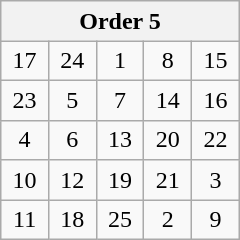<table class="wikitable" style="margin:0.5em auto;text-align:center;width:10em;height:10em;table-layout:fixed;">
<tr>
<th colspan="5">Order 5</th>
</tr>
<tr>
<td>17</td>
<td>24</td>
<td>1</td>
<td>8</td>
<td>15</td>
</tr>
<tr>
<td>23</td>
<td>5</td>
<td>7</td>
<td>14</td>
<td>16</td>
</tr>
<tr>
<td>4</td>
<td>6</td>
<td>13</td>
<td>20</td>
<td>22</td>
</tr>
<tr>
<td>10</td>
<td>12</td>
<td>19</td>
<td>21</td>
<td>3</td>
</tr>
<tr>
<td>11</td>
<td>18</td>
<td>25</td>
<td>2</td>
<td>9</td>
</tr>
</table>
